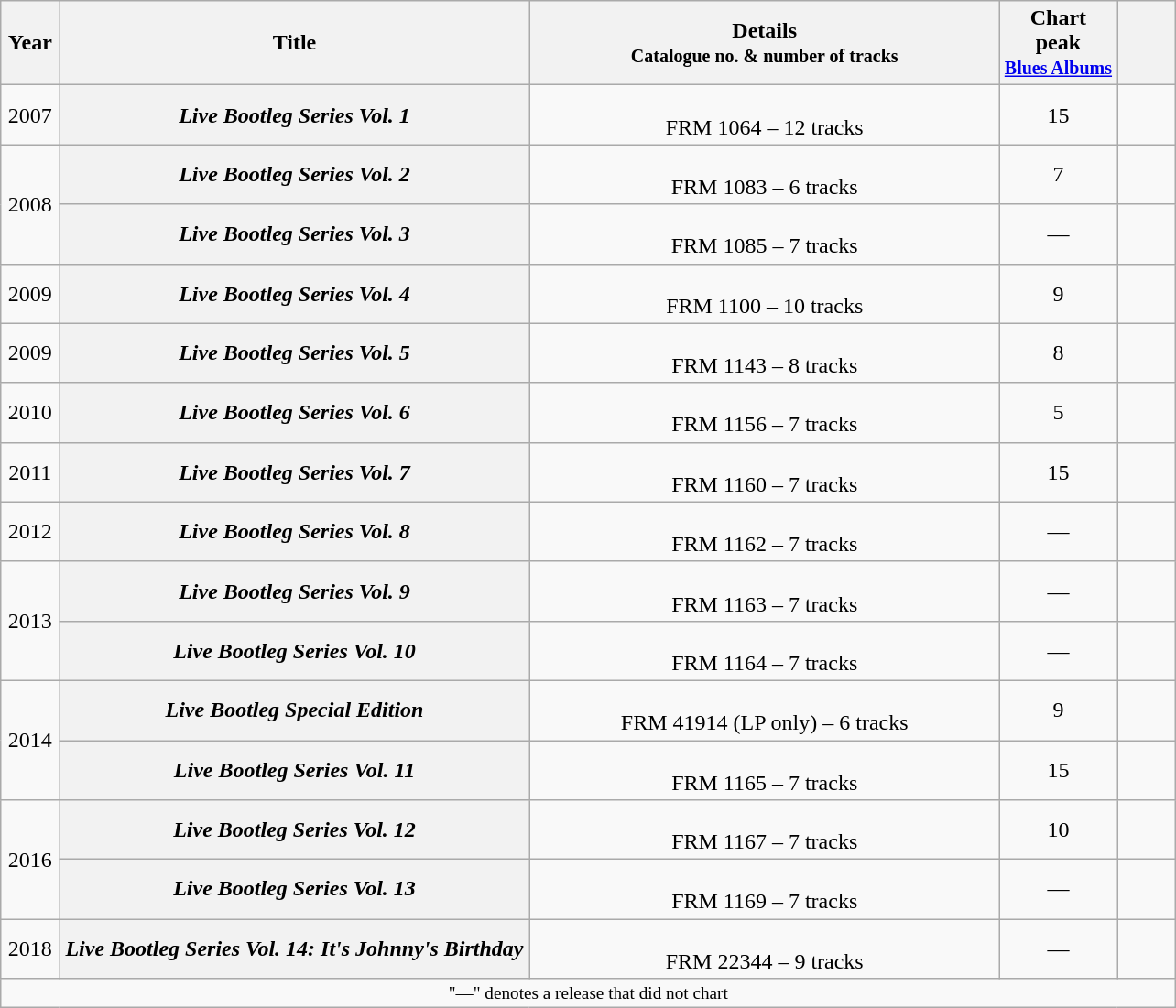<table class="wikitable plainrowheaders" style="text-align:center;">
<tr>
<th scope="col" width=5%>Year</th>
<th scope="col" width=40%>Title</th>
<th scope="col" width=40%>Details<br><small>Catalogue no. & number of tracks</small></th>
<th scope="col" width=10%>Chart<br>peak<br><small><a href='#'>Blues Albums</a></small></th>
<th scope="col" width=5%></th>
</tr>
<tr>
<td>2007</td>
<th scope="row"><em>Live Bootleg Series Vol. 1</em></th>
<td><br>FRM 1064 – 12 tracks</td>
<td>15</td>
<td></td>
</tr>
<tr>
<td rowspan=2>2008</td>
<th scope="row"><em>Live Bootleg Series Vol. 2</em></th>
<td><br>FRM 1083 – 6 tracks</td>
<td>7</td>
<td></td>
</tr>
<tr>
<th scope="row"><em>Live Bootleg Series Vol. 3</em></th>
<td><br>FRM 1085 – 7 tracks</td>
<td>—</td>
<td></td>
</tr>
<tr>
<td>2009</td>
<th scope="row"><em>Live Bootleg Series Vol. 4</em></th>
<td><br>FRM 1100 – 10 tracks</td>
<td>9</td>
<td></td>
</tr>
<tr>
<td>2009</td>
<th scope="row"><em>Live Bootleg Series Vol. 5</em></th>
<td><br>FRM 1143 – 8 tracks</td>
<td>8</td>
<td></td>
</tr>
<tr>
<td>2010</td>
<th scope="row"><em>Live Bootleg Series Vol. 6</em></th>
<td><br>FRM 1156 – 7 tracks</td>
<td>5</td>
<td></td>
</tr>
<tr>
<td>2011</td>
<th scope="row"><em>Live Bootleg Series Vol. 7</em></th>
<td><br>FRM 1160 – 7 tracks</td>
<td>15</td>
<td></td>
</tr>
<tr>
<td>2012</td>
<th scope="row"><em>Live Bootleg Series Vol. 8</em></th>
<td><br>FRM 1162 – 7 tracks</td>
<td>—</td>
<td></td>
</tr>
<tr>
<td rowspan=2>2013</td>
<th scope="row"><em>Live Bootleg Series Vol. 9</em></th>
<td><br>FRM 1163 – 7 tracks</td>
<td>—</td>
<td></td>
</tr>
<tr>
<th scope="row"><em>Live Bootleg Series Vol. 10</em></th>
<td><br>FRM 1164 – 7 tracks</td>
<td>—</td>
<td></td>
</tr>
<tr>
<td rowspan=2>2014</td>
<th scope="row"><em>Live Bootleg Special Edition</em></th>
<td><br>FRM 41914 (LP only) – 6 tracks</td>
<td>9</td>
<td></td>
</tr>
<tr>
<th scope="row"><em>Live Bootleg Series Vol. 11</em></th>
<td><br>FRM 1165 – 7 tracks</td>
<td>15</td>
<td></td>
</tr>
<tr>
<td rowspan=2>2016</td>
<th scope="row"><em>Live Bootleg Series Vol. 12</em></th>
<td><br>FRM 1167 – 7 tracks</td>
<td>10</td>
<td></td>
</tr>
<tr>
<th scope="row"><em>Live Bootleg Series Vol. 13</em></th>
<td><br>FRM 1169 – 7 tracks</td>
<td>—</td>
<td></td>
</tr>
<tr>
<td>2018</td>
<th scope="row"><em>Live Bootleg Series Vol. 14: It's Johnny's Birthday</em></th>
<td><br>FRM 22344 – 9 tracks</td>
<td>—</td>
<td></td>
</tr>
<tr>
<td colspan="5" style="font-size: 80%">"—" denotes a release that did not chart</td>
</tr>
</table>
